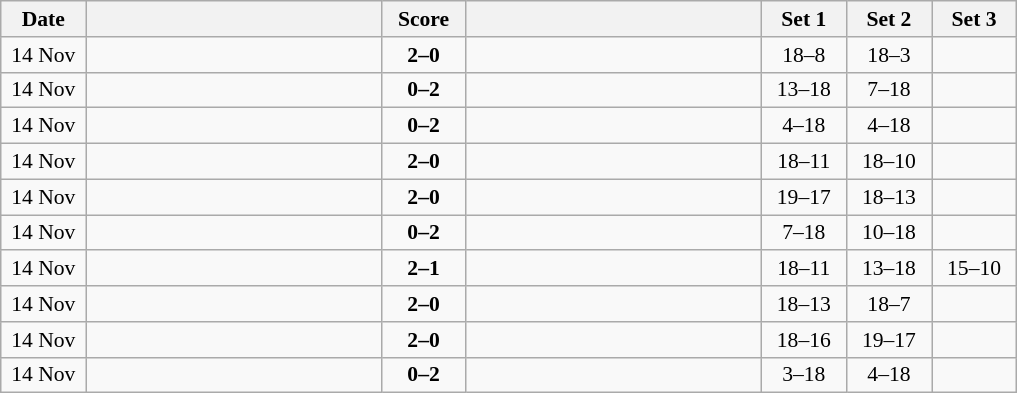<table class="wikitable" style="text-align: center; font-size:90% ">
<tr>
<th width="50">Date</th>
<th align="right" width="190"></th>
<th width="50">Score</th>
<th align="left" width="190"></th>
<th width="50">Set 1</th>
<th width="50">Set 2</th>
<th width="50">Set 3</th>
</tr>
<tr>
<td>14 Nov</td>
<td align=right><strong></strong></td>
<td align=center><strong>2–0</strong></td>
<td align=left></td>
<td>18–8</td>
<td>18–3</td>
<td></td>
</tr>
<tr>
<td>14 Nov</td>
<td align=right></td>
<td align=center><strong>0–2</strong></td>
<td align=left><strong></strong></td>
<td>13–18</td>
<td>7–18</td>
<td></td>
</tr>
<tr>
<td>14 Nov</td>
<td align=right></td>
<td align=center><strong>0–2</strong></td>
<td align=left><strong></strong></td>
<td>4–18</td>
<td>4–18</td>
<td></td>
</tr>
<tr>
<td>14 Nov</td>
<td align=right><strong></strong></td>
<td align=center><strong>2–0</strong></td>
<td align=left></td>
<td>18–11</td>
<td>18–10</td>
<td></td>
</tr>
<tr>
<td>14 Nov</td>
<td align=right><strong></strong></td>
<td align=center><strong>2–0</strong></td>
<td align=left></td>
<td>19–17</td>
<td>18–13</td>
<td></td>
</tr>
<tr>
<td>14 Nov</td>
<td align=right></td>
<td align=center><strong>0–2</strong></td>
<td align=left><strong></strong></td>
<td>7–18</td>
<td>10–18</td>
<td></td>
</tr>
<tr>
<td>14 Nov</td>
<td align=right><strong></strong></td>
<td align=center><strong>2–1</strong></td>
<td align=left></td>
<td>18–11</td>
<td>13–18</td>
<td>15–10</td>
</tr>
<tr>
<td>14 Nov</td>
<td align=right><strong></strong></td>
<td align=center><strong>2–0</strong></td>
<td align=left></td>
<td>18–13</td>
<td>18–7</td>
<td></td>
</tr>
<tr>
<td>14 Nov</td>
<td align=right><strong></strong></td>
<td align=center><strong>2–0</strong></td>
<td align=left></td>
<td>18–16</td>
<td>19–17</td>
<td></td>
</tr>
<tr>
<td>14 Nov</td>
<td align=right></td>
<td align=center><strong>0–2</strong></td>
<td align=left><strong></strong></td>
<td>3–18</td>
<td>4–18</td>
<td></td>
</tr>
</table>
